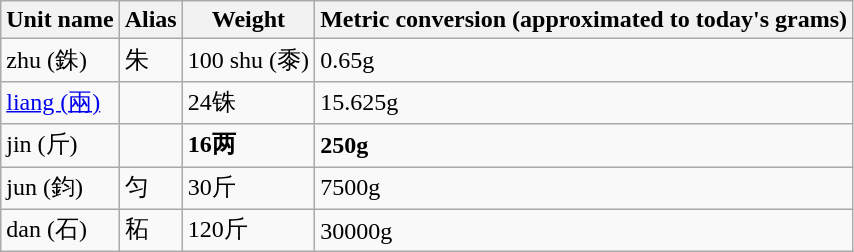<table class="wikitable">
<tr>
<th>Unit name</th>
<th>Alias</th>
<th>Weight</th>
<th>Metric conversion (approximated to today's grams)</th>
</tr>
<tr>
<td>zhu (銖)</td>
<td>朱</td>
<td>100 shu (黍)</td>
<td>0.65g</td>
</tr>
<tr>
<td><a href='#'>liang (兩)</a></td>
<td></td>
<td>24铢</td>
<td>15.625g</td>
</tr>
<tr>
<td>jin (斤)</td>
<td></td>
<td><strong>16两</strong></td>
<td><strong>250g</strong></td>
</tr>
<tr>
<td>jun (鈞)</td>
<td>匀</td>
<td>30斤</td>
<td>7500g</td>
</tr>
<tr>
<td>dan (石)</td>
<td>䄷</td>
<td>120斤</td>
<td>30000g</td>
</tr>
</table>
